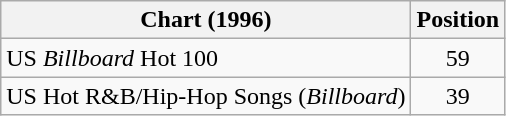<table class="wikitable sortable">
<tr>
<th align="left">Chart (1996)</th>
<th style="text-align:center;">Position</th>
</tr>
<tr>
<td>US <em>Billboard</em> Hot 100</td>
<td style="text-align:center;">59</td>
</tr>
<tr>
<td>US Hot R&B/Hip-Hop Songs (<em>Billboard</em>)</td>
<td style="text-align:center;">39</td>
</tr>
</table>
